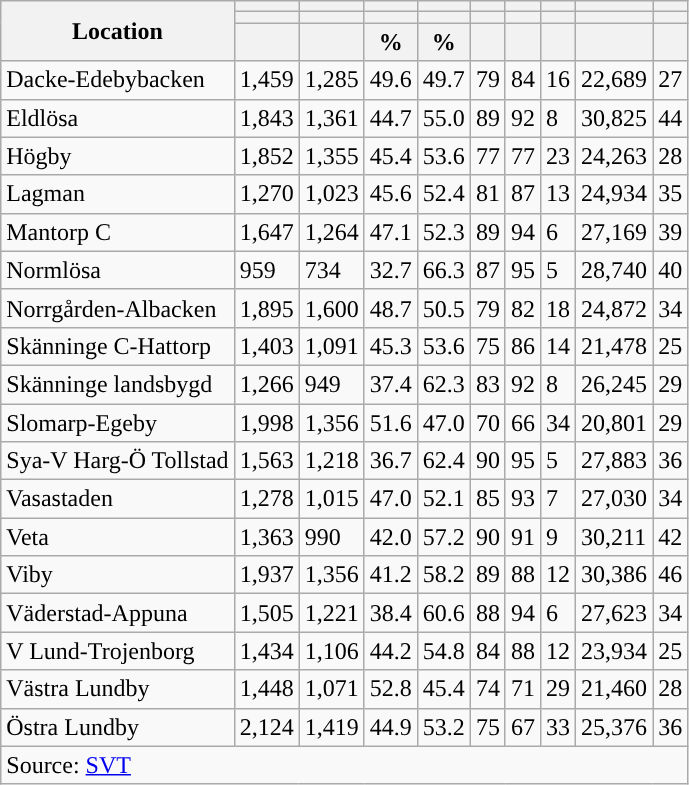<table role="presentation" class="wikitable sortable mw-collapsible">
<tr>
<th rowspan="3">Location</th>
<th></th>
<th></th>
<th></th>
<th></th>
<th></th>
<th></th>
<th></th>
<th></th>
<th></th>
</tr>
<tr>
<th></th>
<th></th>
<th style="background:"></th>
<th style="background:"></th>
<th></th>
<th></th>
<th></th>
<th></th>
<th></th>
</tr>
<tr>
<th data-sort-type="number"></th>
<th data-sort-type="number"></th>
<th data-sort-type="number">%</th>
<th data-sort-type="number">%</th>
<th data-sort-type="number"></th>
<th data-sort-type="number"></th>
<th data-sort-type="number"></th>
<th data-sort-type="number"></th>
<th data-sort-type="number"></th>
</tr>
<tr>
<td align="left">Dacke-Edebybacken</td>
<td>1,459</td>
<td>1,285</td>
<td>49.6</td>
<td>49.7</td>
<td>79</td>
<td>84</td>
<td>16</td>
<td>22,689</td>
<td>27</td>
</tr>
<tr>
<td align="left">Eldlösa</td>
<td>1,843</td>
<td>1,361</td>
<td>44.7</td>
<td>55.0</td>
<td>89</td>
<td>92</td>
<td>8</td>
<td>30,825</td>
<td>44</td>
</tr>
<tr>
<td align="left">Högby</td>
<td>1,852</td>
<td>1,355</td>
<td>45.4</td>
<td>53.6</td>
<td>77</td>
<td>77</td>
<td>23</td>
<td>24,263</td>
<td>28</td>
</tr>
<tr>
<td align="left">Lagman</td>
<td>1,270</td>
<td>1,023</td>
<td>45.6</td>
<td>52.4</td>
<td>81</td>
<td>87</td>
<td>13</td>
<td>24,934</td>
<td>35</td>
</tr>
<tr>
<td align="left">Mantorp C</td>
<td>1,647</td>
<td>1,264</td>
<td>47.1</td>
<td>52.3</td>
<td>89</td>
<td>94</td>
<td>6</td>
<td>27,169</td>
<td>39</td>
</tr>
<tr>
<td align="left">Normlösa</td>
<td>959</td>
<td>734</td>
<td>32.7</td>
<td>66.3</td>
<td>87</td>
<td>95</td>
<td>5</td>
<td>28,740</td>
<td>40</td>
</tr>
<tr>
<td align="left">Norrgården-Albacken</td>
<td>1,895</td>
<td>1,600</td>
<td>48.7</td>
<td>50.5</td>
<td>79</td>
<td>82</td>
<td>18</td>
<td>24,872</td>
<td>34</td>
</tr>
<tr>
<td align="left">Skänninge C-Hattorp</td>
<td>1,403</td>
<td>1,091</td>
<td>45.3</td>
<td>53.6</td>
<td>75</td>
<td>86</td>
<td>14</td>
<td>21,478</td>
<td>25</td>
</tr>
<tr>
<td align="left">Skänninge landsbygd</td>
<td>1,266</td>
<td>949</td>
<td>37.4</td>
<td>62.3</td>
<td>83</td>
<td>92</td>
<td>8</td>
<td>26,245</td>
<td>29</td>
</tr>
<tr>
<td align="left">Slomarp-Egeby</td>
<td>1,998</td>
<td>1,356</td>
<td>51.6</td>
<td>47.0</td>
<td>70</td>
<td>66</td>
<td>34</td>
<td>20,801</td>
<td>29</td>
</tr>
<tr>
<td align="left">Sya-V Harg-Ö Tollstad</td>
<td>1,563</td>
<td>1,218</td>
<td>36.7</td>
<td>62.4</td>
<td>90</td>
<td>95</td>
<td>5</td>
<td>27,883</td>
<td>36</td>
</tr>
<tr>
<td align="left">Vasastaden</td>
<td>1,278</td>
<td>1,015</td>
<td>47.0</td>
<td>52.1</td>
<td>85</td>
<td>93</td>
<td>7</td>
<td>27,030</td>
<td>34</td>
</tr>
<tr>
<td align="left">Veta</td>
<td>1,363</td>
<td>990</td>
<td>42.0</td>
<td>57.2</td>
<td>90</td>
<td>91</td>
<td>9</td>
<td>30,211</td>
<td>42</td>
</tr>
<tr>
<td align="left">Viby</td>
<td>1,937</td>
<td>1,356</td>
<td>41.2</td>
<td>58.2</td>
<td>89</td>
<td>88</td>
<td>12</td>
<td>30,386</td>
<td>46</td>
</tr>
<tr>
<td align="left">Väderstad-Appuna</td>
<td>1,505</td>
<td>1,221</td>
<td>38.4</td>
<td>60.6</td>
<td>88</td>
<td>94</td>
<td>6</td>
<td>27,623</td>
<td>34</td>
</tr>
<tr>
<td align="left">V Lund-Trojenborg</td>
<td>1,434</td>
<td>1,106</td>
<td>44.2</td>
<td>54.8</td>
<td>84</td>
<td>88</td>
<td>12</td>
<td>23,934</td>
<td>25</td>
</tr>
<tr>
<td align="left">Västra Lundby</td>
<td>1,448</td>
<td>1,071</td>
<td>52.8</td>
<td>45.4</td>
<td>74</td>
<td>71</td>
<td>29</td>
<td>21,460</td>
<td>28</td>
</tr>
<tr>
<td align="left">Östra Lundby</td>
<td>2,124</td>
<td>1,419</td>
<td>44.9</td>
<td>53.2</td>
<td>75</td>
<td>67</td>
<td>33</td>
<td>25,376</td>
<td>36</td>
</tr>
<tr>
<td colspan="10" align="left">Source: <a href='#'>SVT</a></td>
</tr>
</table>
